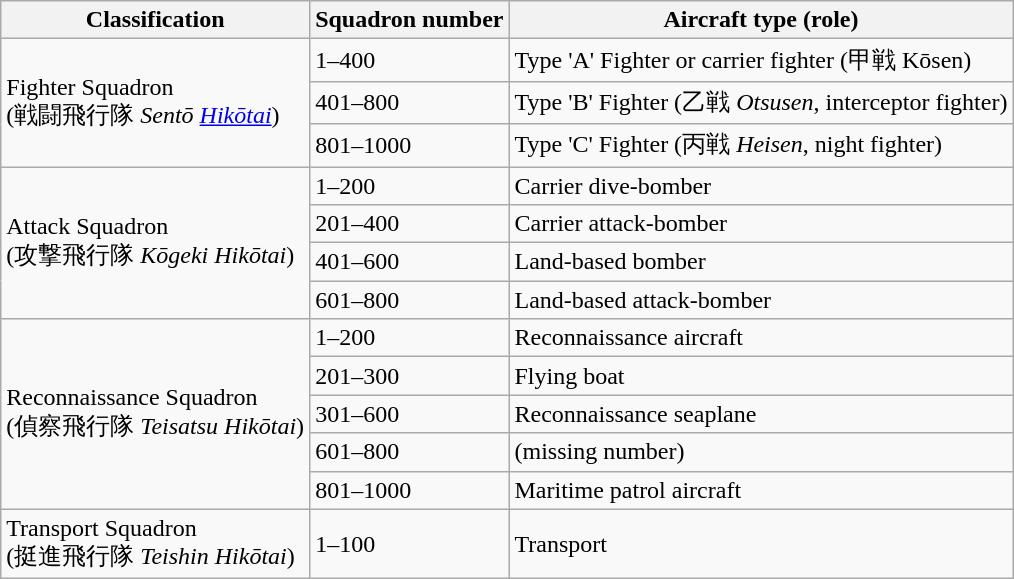<table class="wikitable">
<tr>
<th>Classification</th>
<th>Squadron number</th>
<th>Aircraft type (role)</th>
</tr>
<tr>
<td rowspan="3">Fighter Squadron<br>(戦闘飛行隊 <em>Sentō <a href='#'>Hikōtai</a></em>)</td>
<td>1–400</td>
<td>Type 'A' Fighter or carrier fighter (甲戦 Kōsen)</td>
</tr>
<tr>
<td>401–800</td>
<td>Type 'B' Fighter (乙戦 <em>Otsusen</em>, interceptor fighter)</td>
</tr>
<tr>
<td>801–1000</td>
<td>Type 'C' Fighter (丙戦 <em>Heisen</em>, night fighter)</td>
</tr>
<tr>
<td rowspan="4">Attack Squadron<br>(攻撃飛行隊 <em>Kōgeki Hikōtai</em>)</td>
<td>1–200</td>
<td>Carrier dive-bomber</td>
</tr>
<tr>
<td>201–400</td>
<td>Carrier attack-bomber</td>
</tr>
<tr>
<td>401–600</td>
<td>Land-based bomber</td>
</tr>
<tr>
<td>601–800</td>
<td>Land-based attack-bomber</td>
</tr>
<tr>
<td rowspan="5">Reconnaissance Squadron<br>(偵察飛行隊 <em>Teisatsu Hikōtai</em>)</td>
<td>1–200</td>
<td>Reconnaissance aircraft</td>
</tr>
<tr>
<td>201–300</td>
<td>Flying boat</td>
</tr>
<tr>
<td>301–600</td>
<td>Reconnaissance seaplane</td>
</tr>
<tr>
<td>601–800</td>
<td>(missing number)</td>
</tr>
<tr>
<td>801–1000</td>
<td>Maritime patrol aircraft</td>
</tr>
<tr>
<td>Transport Squadron<br>(挺進飛行隊 <em>Teishin Hikōtai</em>)</td>
<td>1–100</td>
<td>Transport</td>
</tr>
</table>
